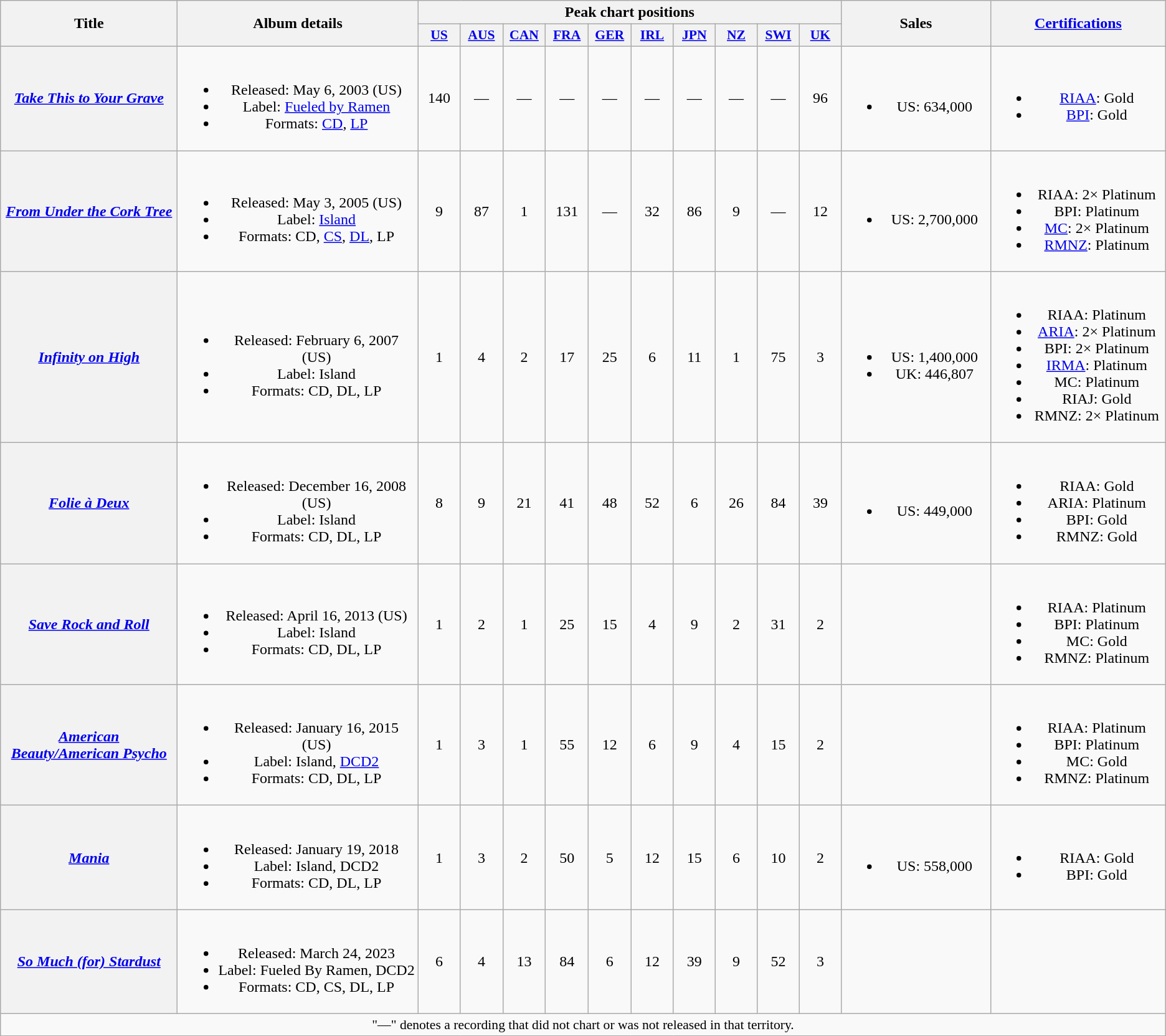<table class="wikitable plainrowheaders" style="text-align:center;">
<tr>
<th scope="col" rowspan="2" style="width:12em;">Title</th>
<th scope="col" rowspan="2" style="width:17em;">Album details</th>
<th scope="col" colspan="10">Peak chart positions</th>
<th scope="col" rowspan="2" style="width:10em;" class="unsortable">Sales</th>
<th scope="col" rowspan="2" style="width:12em;" class="unsortable"><a href='#'>Certifications</a></th>
</tr>
<tr>
<th scope="col" style="width:2.8em;font-size:90%;"><a href='#'>US</a><br></th>
<th scope="col" style="width:2.8em;font-size:90%;"><a href='#'>AUS</a><br></th>
<th scope="col" style="width:2.8em;font-size:90%;"><a href='#'>CAN</a><br></th>
<th scope="col" style="width:2.8em;font-size:90%;"><a href='#'>FRA</a><br></th>
<th scope="col" style="width:2.8em;font-size:90%;"><a href='#'>GER</a><br></th>
<th scope="col" style="width:2.8em;font-size:90%;"><a href='#'>IRL</a><br></th>
<th scope="col" style="width:2.8em;font-size:90%;"><a href='#'>JPN</a><br></th>
<th scope="col" style="width:2.8em;font-size:90%;"><a href='#'>NZ</a><br></th>
<th scope="col" style="width:2.8em;font-size:90%;"><a href='#'>SWI</a><br></th>
<th scope="col" style="width:2.8em;font-size:90%;"><a href='#'>UK</a><br></th>
</tr>
<tr>
<th scope="row"><em><a href='#'>Take This to Your Grave</a></em></th>
<td><br><ul><li>Released: May 6, 2003 <span>(US)</span></li><li>Label: <a href='#'>Fueled by Ramen</a></li><li>Formats: <a href='#'>CD</a>, <a href='#'>LP</a></li></ul></td>
<td>140</td>
<td>—</td>
<td>—</td>
<td>—</td>
<td>—</td>
<td>—</td>
<td>—</td>
<td>—</td>
<td>—</td>
<td>96</td>
<td><br><ul><li>US: 634,000</li></ul></td>
<td><br><ul><li><a href='#'>RIAA</a>: Gold</li><li><a href='#'>BPI</a>: Gold</li></ul></td>
</tr>
<tr>
<th scope="row"><em><a href='#'>From Under the Cork Tree</a></em></th>
<td><br><ul><li>Released: May 3, 2005 <span>(US)</span></li><li>Label: <a href='#'>Island</a></li><li>Formats: CD, <a href='#'>CS</a>, <a href='#'>DL</a>, LP</li></ul></td>
<td>9</td>
<td>87</td>
<td>1</td>
<td>131</td>
<td>—</td>
<td>32</td>
<td>86</td>
<td>9</td>
<td>—</td>
<td>12</td>
<td><br><ul><li>US: 2,700,000</li></ul></td>
<td><br><ul><li>RIAA: 2× Platinum</li><li>BPI: Platinum</li><li><a href='#'>MC</a>: 2× Platinum</li><li><a href='#'>RMNZ</a>: Platinum</li></ul></td>
</tr>
<tr>
<th scope="row"><em><a href='#'>Infinity on High</a></em></th>
<td><br><ul><li>Released: February 6, 2007 <span>(US)</span></li><li>Label: Island</li><li>Formats: CD, DL, LP</li></ul></td>
<td>1</td>
<td>4</td>
<td>2</td>
<td>17</td>
<td>25</td>
<td>6</td>
<td>11</td>
<td>1</td>
<td>75</td>
<td>3</td>
<td><br><ul><li>US: 1,400,000</li><li>UK: 446,807</li></ul></td>
<td><br><ul><li>RIAA: Platinum</li><li><a href='#'>ARIA</a>: 2× Platinum</li><li>BPI: 2× Platinum</li><li><a href='#'>IRMA</a>: Platinum</li><li>MC: Platinum</li><li>RIAJ: Gold</li><li>RMNZ: 2× Platinum</li></ul></td>
</tr>
<tr>
<th scope="row"><em><a href='#'>Folie à Deux</a></em></th>
<td><br><ul><li>Released: December 16, 2008 <span>(US)</span></li><li>Label: Island</li><li>Formats: CD, DL, LP</li></ul></td>
<td>8</td>
<td>9</td>
<td>21</td>
<td>41</td>
<td>48</td>
<td>52</td>
<td>6</td>
<td>26</td>
<td>84</td>
<td>39</td>
<td><br><ul><li>US: 449,000</li></ul></td>
<td><br><ul><li>RIAA: Gold</li><li>ARIA: Platinum</li><li>BPI: Gold</li><li>RMNZ: Gold</li></ul></td>
</tr>
<tr>
<th scope="row"><em><a href='#'>Save Rock and Roll</a></em></th>
<td><br><ul><li>Released: April 16, 2013 <span>(US)</span></li><li>Label: Island</li><li>Formats: CD, DL, LP</li></ul></td>
<td>1</td>
<td>2</td>
<td>1</td>
<td>25</td>
<td>15</td>
<td>4</td>
<td>9</td>
<td>2</td>
<td>31</td>
<td>2</td>
<td></td>
<td><br><ul><li>RIAA: Platinum</li><li>BPI: Platinum</li><li>MC: Gold</li><li>RMNZ: Platinum</li></ul></td>
</tr>
<tr>
<th scope="row"><em><a href='#'>American Beauty/American Psycho</a></em></th>
<td><br><ul><li>Released: January 16, 2015 <span>(US)</span></li><li>Label: Island, <a href='#'>DCD2</a></li><li>Formats: CD, DL, LP</li></ul></td>
<td>1</td>
<td>3</td>
<td>1</td>
<td>55</td>
<td>12</td>
<td>6</td>
<td>9</td>
<td>4</td>
<td>15</td>
<td>2</td>
<td></td>
<td><br><ul><li>RIAA: Platinum</li><li>BPI: Platinum</li><li>MC: Gold</li><li>RMNZ: Platinum</li></ul></td>
</tr>
<tr>
<th scope="row"><em><a href='#'>Mania</a></em></th>
<td><br><ul><li>Released: January 19, 2018</li><li>Label: Island, DCD2</li><li>Formats: CD, DL, LP</li></ul></td>
<td>1</td>
<td>3</td>
<td>2</td>
<td>50</td>
<td>5</td>
<td>12</td>
<td>15</td>
<td>6</td>
<td>10</td>
<td>2</td>
<td><br><ul><li>US: 558,000</li></ul></td>
<td><br><ul><li>RIAA: Gold</li><li>BPI: Gold</li></ul></td>
</tr>
<tr>
<th scope="row"><em><a href='#'>So Much (for) Stardust</a></em></th>
<td><br><ul><li>Released: March 24, 2023</li><li>Label: Fueled By Ramen, DCD2</li><li>Formats: CD, CS, DL, LP</li></ul></td>
<td>6</td>
<td>4</td>
<td>13</td>
<td>84</td>
<td>6</td>
<td>12</td>
<td>39</td>
<td>9</td>
<td>52</td>
<td>3</td>
<td></td>
<td></td>
</tr>
<tr>
<td colspan="14" style="font-size:90%">"—" denotes a recording that did not chart or was not released in that territory.</td>
</tr>
</table>
